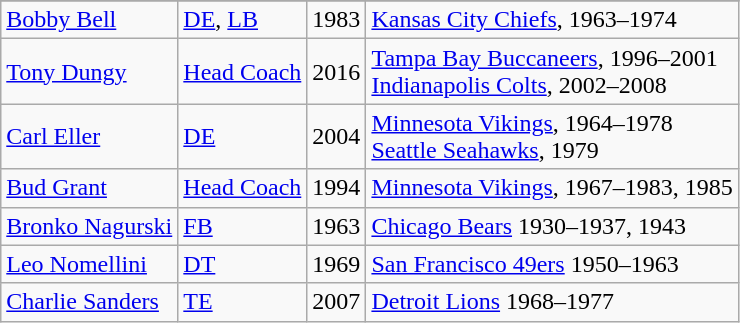<table class="wikitable">
<tr>
</tr>
<tr>
<td><a href='#'>Bobby Bell</a></td>
<td><a href='#'>DE</a>, <a href='#'>LB</a></td>
<td>1983</td>
<td><a href='#'>Kansas City Chiefs</a>, 1963–1974</td>
</tr>
<tr>
<td><a href='#'>Tony Dungy</a></td>
<td><a href='#'>Head Coach</a></td>
<td>2016</td>
<td><a href='#'>Tampa Bay Buccaneers</a>, 1996–2001<br><a href='#'>Indianapolis Colts</a>, 2002–2008</td>
</tr>
<tr>
<td><a href='#'>Carl Eller</a></td>
<td><a href='#'>DE</a></td>
<td>2004</td>
<td><a href='#'>Minnesota Vikings</a>, 1964–1978<br><a href='#'>Seattle Seahawks</a>, 1979</td>
</tr>
<tr>
<td><a href='#'>Bud Grant</a></td>
<td><a href='#'>Head Coach</a></td>
<td>1994</td>
<td><a href='#'>Minnesota Vikings</a>, 1967–1983, 1985</td>
</tr>
<tr>
<td><a href='#'>Bronko Nagurski</a></td>
<td><a href='#'>FB</a></td>
<td>1963</td>
<td><a href='#'>Chicago Bears</a> 1930–1937, 1943</td>
</tr>
<tr>
<td><a href='#'>Leo Nomellini</a></td>
<td><a href='#'>DT</a></td>
<td>1969</td>
<td><a href='#'>San Francisco 49ers</a> 1950–1963</td>
</tr>
<tr>
<td><a href='#'>Charlie Sanders</a></td>
<td><a href='#'>TE</a></td>
<td>2007</td>
<td><a href='#'>Detroit Lions</a> 1968–1977</td>
</tr>
</table>
